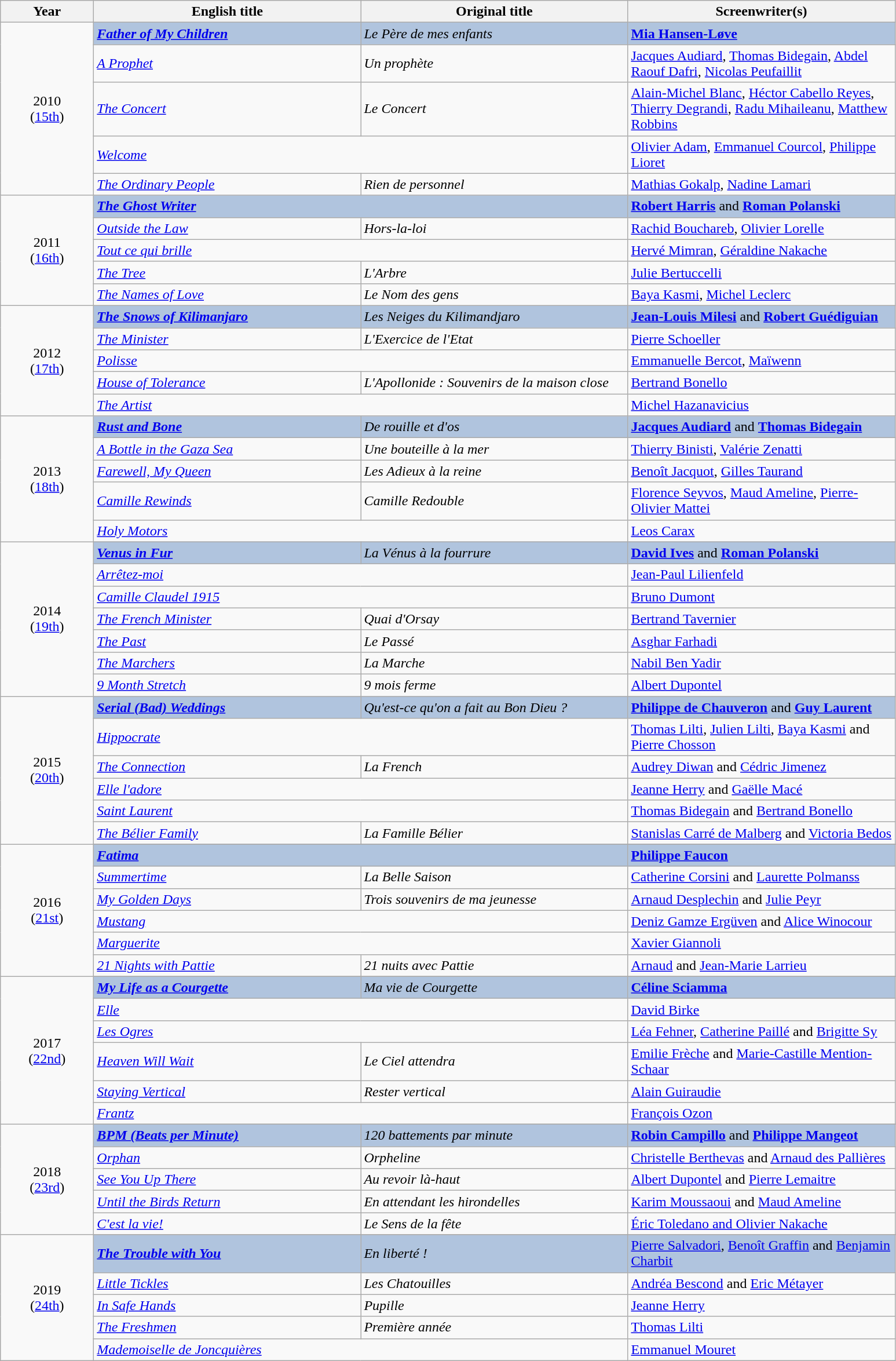<table class="wikitable">
<tr>
<th width="100"><strong>Year</strong></th>
<th width="300"><strong>English title</strong></th>
<th width="300"><strong>Original title</strong></th>
<th width="300"><strong>Screenwriter(s)</strong></th>
</tr>
<tr>
<td rowspan="5" style="text-align:center;">2010<br>(<a href='#'>15th</a>)</td>
<td style="background:#B0C4DE;"><strong><em><a href='#'>Father of My Children</a></em></strong></td>
<td style="background:#B0C4DE;"><em>Le Père de mes enfants</em></td>
<td style="background:#B0C4DE;"><strong><a href='#'>Mia Hansen-Løve</a></strong></td>
</tr>
<tr>
<td><em><a href='#'>A Prophet</a></em></td>
<td><em>Un prophète</em></td>
<td><a href='#'>Jacques Audiard</a>, <a href='#'>Thomas Bidegain</a>, <a href='#'>Abdel Raouf Dafri</a>, <a href='#'>Nicolas Peufaillit</a></td>
</tr>
<tr>
<td><em><a href='#'>The Concert</a></em></td>
<td><em>Le Concert</em></td>
<td><a href='#'>Alain-Michel Blanc</a>, <a href='#'>Héctor Cabello Reyes</a>, <a href='#'>Thierry Degrandi</a>, <a href='#'>Radu Mihaileanu</a>, <a href='#'>Matthew Robbins</a></td>
</tr>
<tr>
<td colspan="2"><em><a href='#'>Welcome</a></em></td>
<td><a href='#'>Olivier Adam</a>, <a href='#'>Emmanuel Courcol</a>, <a href='#'>Philippe Lioret</a></td>
</tr>
<tr>
<td><em><a href='#'>The Ordinary People</a></em></td>
<td><em>Rien de personnel</em></td>
<td><a href='#'>Mathias Gokalp</a>, <a href='#'>Nadine Lamari</a></td>
</tr>
<tr>
<td rowspan="5"  style="text-align:center;">2011<br>(<a href='#'>16th</a>)</td>
<td colspan="2" style="background:#B0C4DE;"><strong><em><a href='#'>The Ghost Writer</a></em></strong></td>
<td style="background:#B0C4DE;"><strong><a href='#'>Robert Harris</a></strong> and <strong><a href='#'>Roman Polanski</a></strong></td>
</tr>
<tr>
<td><em><a href='#'>Outside the Law</a></em></td>
<td><em>Hors-la-loi</em></td>
<td><a href='#'>Rachid Bouchareb</a>, <a href='#'>Olivier Lorelle</a></td>
</tr>
<tr>
<td colspan="2"><em><a href='#'>Tout ce qui brille</a></em></td>
<td><a href='#'>Hervé Mimran</a>, <a href='#'>Géraldine Nakache</a></td>
</tr>
<tr>
<td><em><a href='#'>The Tree</a></em></td>
<td><em>L'Arbre</em></td>
<td><a href='#'>Julie Bertuccelli</a></td>
</tr>
<tr>
<td><em><a href='#'>The Names of Love</a></em></td>
<td><em>Le Nom des gens</em></td>
<td><a href='#'>Baya Kasmi</a>, <a href='#'>Michel Leclerc</a></td>
</tr>
<tr>
<td rowspan="5"  style="text-align:center;">2012<br>(<a href='#'>17th</a>)</td>
<td style="background:#B0C4DE;"><strong><em><a href='#'>The Snows of Kilimanjaro</a></em></strong></td>
<td style="background:#B0C4DE;"><em>Les Neiges du Kilimandjaro</em></td>
<td style="background:#B0C4DE;"><strong><a href='#'>Jean-Louis Milesi</a></strong> and <strong><a href='#'>Robert Guédiguian</a></strong></td>
</tr>
<tr>
<td><em><a href='#'>The Minister</a></em></td>
<td><em>L'Exercice de l'Etat</em></td>
<td><a href='#'>Pierre Schoeller</a></td>
</tr>
<tr>
<td colspan="2"><em><a href='#'>Polisse</a></em></td>
<td><a href='#'>Emmanuelle Bercot</a>, <a href='#'>Maïwenn</a></td>
</tr>
<tr>
<td><em><a href='#'>House of Tolerance</a></em></td>
<td><em>L'Apollonide : Souvenirs de la maison close</em></td>
<td><a href='#'>Bertrand Bonello</a></td>
</tr>
<tr>
<td colspan="2"><em><a href='#'>The Artist</a></em></td>
<td><a href='#'>Michel Hazanavicius</a></td>
</tr>
<tr>
<td rowspan="5"  style="text-align:center;">2013<br>(<a href='#'>18th</a>)</td>
<td style="background:#B0C4DE;"><strong><em><a href='#'>Rust and Bone</a></em></strong></td>
<td style="background:#B0C4DE;"><em>De rouille et d'os</em></td>
<td style="background:#B0C4DE;"><strong><a href='#'>Jacques Audiard</a></strong> and <strong><a href='#'>Thomas Bidegain</a></strong></td>
</tr>
<tr>
<td><em><a href='#'>A Bottle in the Gaza Sea</a></em></td>
<td><em>Une bouteille à la mer</em></td>
<td><a href='#'>Thierry Binisti</a>, <a href='#'>Valérie Zenatti</a></td>
</tr>
<tr>
<td><em><a href='#'>Farewell, My Queen</a></em></td>
<td><em>Les Adieux à la reine</em></td>
<td><a href='#'>Benoît Jacquot</a>, <a href='#'>Gilles Taurand</a></td>
</tr>
<tr>
<td><em><a href='#'>Camille Rewinds</a></em></td>
<td><em>Camille Redouble</em></td>
<td><a href='#'>Florence Seyvos</a>, <a href='#'>Maud Ameline</a>, <a href='#'>Pierre-Olivier Mattei</a></td>
</tr>
<tr>
<td colspan="2"><em><a href='#'>Holy Motors</a></em></td>
<td><a href='#'>Leos Carax</a></td>
</tr>
<tr>
<td rowspan="7"  style="text-align:center;">2014<br>(<a href='#'>19th</a>)</td>
<td style="background:#B0C4DE;"><strong><em><a href='#'>Venus in Fur</a></em></strong></td>
<td style="background:#B0C4DE;"><em>La Vénus à la fourrure</em></td>
<td style="background:#B0C4DE;"><strong> <a href='#'>David Ives</a></strong> and <strong><a href='#'>Roman Polanski</a></strong></td>
</tr>
<tr>
<td colspan="2"><em><a href='#'>Arrêtez-moi</a></em></td>
<td><a href='#'>Jean-Paul Lilienfeld</a></td>
</tr>
<tr>
<td colspan="2"><em><a href='#'>Camille Claudel 1915</a></em></td>
<td><a href='#'>Bruno Dumont</a></td>
</tr>
<tr>
<td><em><a href='#'>The French Minister</a></em></td>
<td><em>Quai d'Orsay</em></td>
<td><a href='#'>Bertrand Tavernier</a></td>
</tr>
<tr>
<td><em><a href='#'>The Past</a></em></td>
<td><em>Le Passé</em></td>
<td><a href='#'>Asghar Farhadi</a></td>
</tr>
<tr>
<td><em><a href='#'>The Marchers</a></em></td>
<td><em>La Marche</em></td>
<td><a href='#'>Nabil Ben Yadir</a></td>
</tr>
<tr>
<td><em><a href='#'>9 Month Stretch</a></em></td>
<td><em>9 mois ferme</em></td>
<td><a href='#'>Albert Dupontel</a></td>
</tr>
<tr>
<td rowspan="6"  style="text-align:center;">2015<br>(<a href='#'>20th</a>)</td>
<td style="background:#B0C4DE;"><strong><em><a href='#'>Serial (Bad) Weddings</a></em></strong></td>
<td style="background:#B0C4DE;"><em>Qu'est-ce qu'on a fait au Bon Dieu ?</em></td>
<td style="background:#B0C4DE;"><strong><a href='#'>Philippe de Chauveron</a></strong> and <strong><a href='#'>Guy Laurent</a></strong></td>
</tr>
<tr>
<td colspan="2"><em><a href='#'>Hippocrate</a></em></td>
<td><a href='#'>Thomas Lilti</a>, <a href='#'>Julien Lilti</a>, <a href='#'>Baya Kasmi</a> and <a href='#'>Pierre Chosson</a></td>
</tr>
<tr>
<td><em><a href='#'>The Connection</a></em></td>
<td><em>La French</em></td>
<td><a href='#'>Audrey Diwan</a> and <a href='#'>Cédric Jimenez</a></td>
</tr>
<tr>
<td colspan="2"><em><a href='#'>Elle l'adore</a></em></td>
<td><a href='#'>Jeanne Herry</a> and <a href='#'>Gaëlle Macé</a></td>
</tr>
<tr>
<td colspan="2"><em><a href='#'>Saint Laurent</a></em></td>
<td><a href='#'>Thomas Bidegain</a> and <a href='#'>Bertrand Bonello</a></td>
</tr>
<tr>
<td><em><a href='#'>The Bélier Family</a></em></td>
<td><em>La Famille Bélier</em></td>
<td><a href='#'>Stanislas Carré de Malberg</a> and <a href='#'>Victoria Bedos</a></td>
</tr>
<tr>
<td rowspan="7" style="text-align:center;">2016<br>(<a href='#'>21st</a>)</td>
</tr>
<tr>
<td colspan="2"  style="background:#B0C4DE;"><strong><em><a href='#'>Fatima</a></em></strong></td>
<td style="background:#B0C4DE;"><strong><a href='#'>Philippe Faucon</a></strong></td>
</tr>
<tr>
<td><em><a href='#'>Summertime</a></em></td>
<td><em>La Belle Saison</em></td>
<td><a href='#'>Catherine Corsini</a> and <a href='#'>Laurette Polmanss</a></td>
</tr>
<tr>
<td><em><a href='#'>My Golden Days</a></em></td>
<td><em>Trois souvenirs de ma jeunesse </em></td>
<td><a href='#'>Arnaud Desplechin</a> and <a href='#'>Julie Peyr</a></td>
</tr>
<tr>
<td colspan="2"><em><a href='#'>Mustang</a></em></td>
<td><a href='#'>Deniz Gamze Ergüven</a> and <a href='#'>Alice Winocour</a></td>
</tr>
<tr>
<td colspan="2"><em><a href='#'>Marguerite</a></em></td>
<td><a href='#'>Xavier Giannoli</a></td>
</tr>
<tr>
<td><em><a href='#'>21 Nights with Pattie</a></em></td>
<td><em>21 nuits avec Pattie</em></td>
<td><a href='#'>Arnaud</a> and <a href='#'>Jean-Marie Larrieu</a></td>
</tr>
<tr>
<td rowspan="7" style="text-align:center;">2017<br>(<a href='#'>22nd</a>)</td>
</tr>
<tr>
<td style="background:#B0C4DE;"><strong><em><a href='#'>My Life as a Courgette</a></em></strong></td>
<td style="background:#B0C4DE;"><em>Ma vie de Courgette</em></td>
<td style="background:#B0C4DE;"><strong><a href='#'>Céline Sciamma</a></strong></td>
</tr>
<tr>
<td colspan="2"><em><a href='#'>Elle</a></em></td>
<td><a href='#'>David Birke</a></td>
</tr>
<tr>
<td colspan="2"><em><a href='#'>Les Ogres</a></em></td>
<td><a href='#'>Léa Fehner</a>, <a href='#'>Catherine Paillé</a> and <a href='#'>Brigitte Sy</a></td>
</tr>
<tr>
<td><em><a href='#'>Heaven Will Wait</a></em></td>
<td><em>Le Ciel attendra</em></td>
<td><a href='#'>Emilie Frèche</a> and <a href='#'>Marie-Castille Mention-Schaar</a></td>
</tr>
<tr>
<td><em><a href='#'>Staying Vertical</a></em></td>
<td><em>Rester vertical</em></td>
<td><a href='#'>Alain Guiraudie</a></td>
</tr>
<tr>
<td colspan="2"><em><a href='#'>Frantz</a></em></td>
<td><a href='#'>François Ozon</a></td>
</tr>
<tr>
<td rowspan="6" style="text-align:center;">2018<br>(<a href='#'>23rd</a>)</td>
</tr>
<tr style="background:#B0C4DE;">
<td><strong><em><a href='#'>BPM (Beats per Minute)</a></em></strong></td>
<td><em>120 battements par minute</em></td>
<td><strong><a href='#'>Robin Campillo</a></strong> and <strong><a href='#'>Philippe Mangeot</a></strong></td>
</tr>
<tr>
<td><em><a href='#'>Orphan</a></em></td>
<td><em>Orpheline</em></td>
<td><a href='#'>Christelle Berthevas</a> and <a href='#'>Arnaud des Pallières</a></td>
</tr>
<tr>
<td><em><a href='#'>See You Up There</a></em></td>
<td><em> Au revoir là-haut</em></td>
<td><a href='#'>Albert Dupontel</a> and <a href='#'>Pierre Lemaitre</a></td>
</tr>
<tr>
<td><em><a href='#'>Until the Birds Return</a></em></td>
<td><em>En attendant les hirondelles</em></td>
<td><a href='#'>Karim Moussaoui</a> and <a href='#'>Maud Ameline</a></td>
</tr>
<tr>
<td><em><a href='#'>C'est la vie!</a></em></td>
<td><em>Le Sens de la fête</em></td>
<td><a href='#'>Éric Toledano and Olivier Nakache</a></td>
</tr>
<tr>
<td rowspan="6" style="text-align:center;">2019<br>(<a href='#'>24th</a>)</td>
</tr>
<tr style="background:#B0C4DE;">
<td><strong><em><a href='#'>The Trouble with You</a></em></strong></td>
<td><em>En liberté ! </em></td>
<td><a href='#'>Pierre Salvadori</a>, <a href='#'>Benoît Graffin</a> and <a href='#'>Benjamin Charbit</a></td>
</tr>
<tr>
<td><em><a href='#'>Little Tickles</a></em></td>
<td><em>Les Chatouilles</em></td>
<td><a href='#'>Andréa Bescond</a> and <a href='#'>Eric Métayer</a></td>
</tr>
<tr>
<td><em><a href='#'>In Safe Hands</a></em></td>
<td><em> Pupille</em></td>
<td><a href='#'>Jeanne Herry</a></td>
</tr>
<tr>
<td><em><a href='#'>The Freshmen</a></em></td>
<td><em>Première année</em></td>
<td><a href='#'>Thomas Lilti</a></td>
</tr>
<tr>
<td colspan="2"><em><a href='#'>Mademoiselle de Joncquières</a></em></td>
<td><a href='#'>Emmanuel Mouret</a></td>
</tr>
</table>
